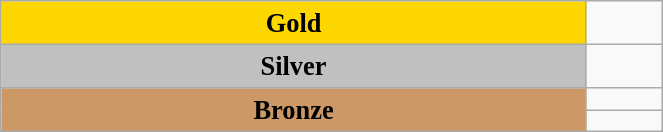<table class="wikitable" style=" text-align:center; font-size:110%;" width="35%">
<tr>
<td rowspan="1" bgcolor="gold"><strong>Gold</strong></td>
<td align=left></td>
</tr>
<tr>
<td rowspan="1" bgcolor="silver"><strong>Silver</strong></td>
<td align=left></td>
</tr>
<tr>
<td rowspan="2" bgcolor="#cc9966"><strong>Bronze</strong></td>
<td align=left></td>
</tr>
<tr>
<td align=left></td>
</tr>
</table>
